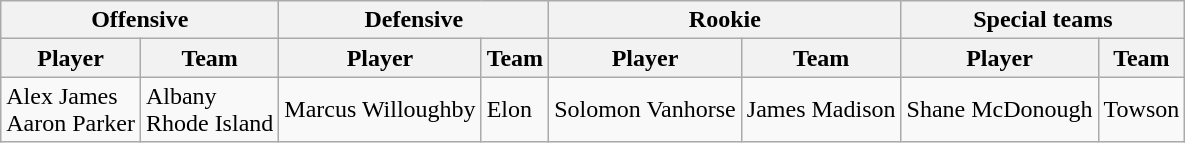<table class="wikitable" border="1">
<tr>
<th colspan="2">Offensive</th>
<th colspan="2">Defensive</th>
<th colspan="2">Rookie</th>
<th colspan="2">Special teams</th>
</tr>
<tr>
<th>Player</th>
<th>Team</th>
<th>Player</th>
<th>Team</th>
<th>Player</th>
<th>Team</th>
<th>Player</th>
<th>Team</th>
</tr>
<tr>
<td>Alex James<br>Aaron Parker</td>
<td>Albany<br>Rhode Island</td>
<td>Marcus Willoughby</td>
<td>Elon</td>
<td>Solomon Vanhorse</td>
<td>James Madison</td>
<td>Shane McDonough</td>
<td>Towson</td>
</tr>
</table>
